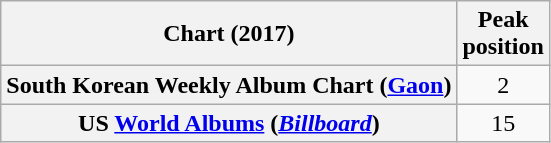<table class="wikitable sortable plainrowheaders" style="text-align:center">
<tr>
<th>Chart (2017)</th>
<th>Peak<br>position</th>
</tr>
<tr>
<th scope="row">South Korean Weekly Album Chart (<a href='#'>Gaon</a>)</th>
<td>2</td>
</tr>
<tr>
<th scope="row">US <a href='#'>World Albums</a> (<em><a href='#'>Billboard</a></em>)</th>
<td>15</td>
</tr>
</table>
